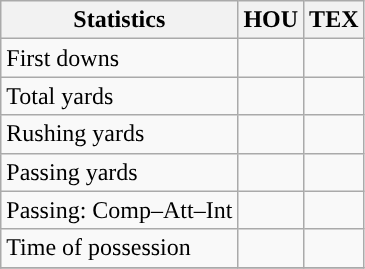<table class="wikitable" style="float: left;">
<tr>
<th>Statistics</th>
<th>HOU</th>
<th>TEX</th>
</tr>
<tr>
<td>First downs</td>
<td></td>
<td></td>
</tr>
<tr>
<td>Total yards</td>
<td></td>
<td></td>
</tr>
<tr>
<td>Rushing yards</td>
<td></td>
<td></td>
</tr>
<tr>
<td>Passing yards</td>
<td></td>
<td></td>
</tr>
<tr>
<td>Passing: Comp–Att–Int</td>
<td></td>
<td></td>
</tr>
<tr>
<td>Time of possession</td>
<td></td>
<td></td>
</tr>
<tr>
</tr>
</table>
